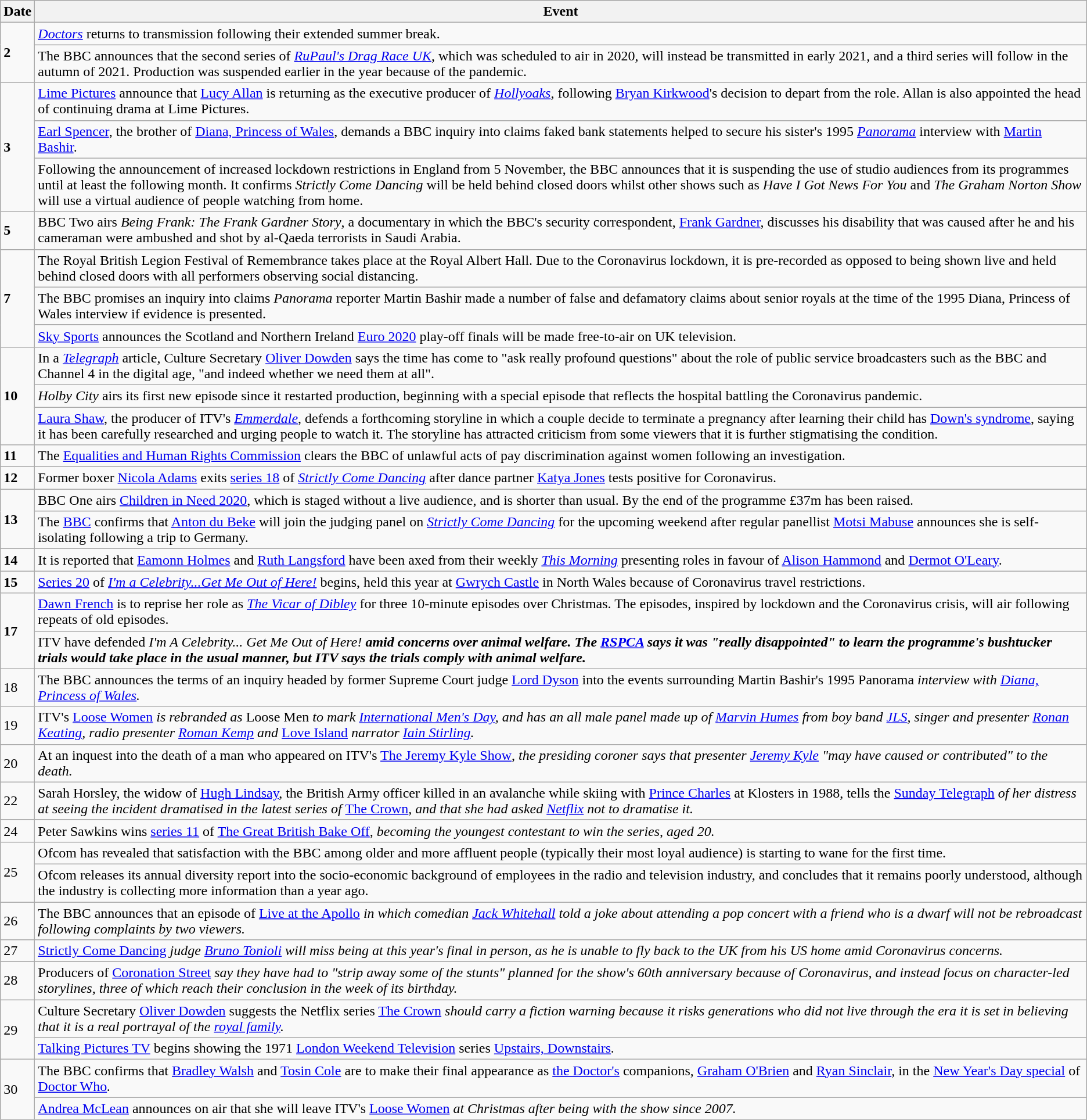<table class="wikitable">
<tr>
<th>Date</th>
<th>Event</th>
</tr>
<tr>
<td rowspan=2><strong>2</strong></td>
<td><em><a href='#'>Doctors</a></em> returns to transmission following their extended summer break.</td>
</tr>
<tr>
<td>The BBC announces that the second series of  <em><a href='#'>RuPaul's Drag Race UK</a></em>, which was scheduled to air in 2020, will instead be transmitted in early 2021, and a third series will follow in the autumn of 2021. Production was suspended earlier in the year because of the pandemic.</td>
</tr>
<tr>
<td rowspan=3><strong>3</strong></td>
<td><a href='#'>Lime Pictures</a> announce that <a href='#'>Lucy Allan</a> is returning as the executive producer of <em><a href='#'>Hollyoaks</a></em>, following <a href='#'>Bryan Kirkwood</a>'s decision to depart from the role. Allan is also appointed the head of continuing drama at Lime Pictures.</td>
</tr>
<tr>
<td><a href='#'>Earl Spencer</a>, the brother of <a href='#'>Diana, Princess of Wales</a>, demands a BBC inquiry into claims faked bank statements helped to secure his sister's 1995 <em><a href='#'>Panorama</a></em> interview with <a href='#'>Martin Bashir</a>.</td>
</tr>
<tr>
<td>Following the announcement of increased lockdown restrictions in England from 5 November, the BBC announces that it is suspending the use of studio audiences from its programmes until at least the following month. It confirms <em>Strictly Come Dancing</em> will be held behind closed doors whilst other shows such as <em>Have I Got News For You</em> and <em>The Graham Norton Show</em> will use a virtual audience of people watching from home.</td>
</tr>
<tr>
<td><strong>5</strong></td>
<td>BBC Two airs <em>Being Frank: The Frank Gardner Story</em>, a documentary in which the BBC's security correspondent, <a href='#'>Frank Gardner</a>, discusses his disability that was caused after he and his cameraman were ambushed and shot by al-Qaeda terrorists in Saudi Arabia.</td>
</tr>
<tr>
<td rowspan=3><strong>7</strong></td>
<td>The Royal British Legion Festival of Remembrance takes place at the Royal Albert Hall. Due to the Coronavirus lockdown, it is pre-recorded as opposed to being shown live and held behind closed doors with all performers observing social distancing.</td>
</tr>
<tr>
<td>The BBC promises an inquiry into claims <em>Panorama</em> reporter Martin Bashir made a number of false and defamatory claims about senior royals at the time of the 1995 Diana, Princess of Wales interview if evidence is presented.</td>
</tr>
<tr>
<td><a href='#'>Sky Sports</a> announces the Scotland and Northern Ireland <a href='#'>Euro 2020</a> play-off finals will be made free-to-air on UK television.</td>
</tr>
<tr>
<td rowspan=3><strong>10</strong></td>
<td>In a <em><a href='#'>Telegraph</a></em> article, Culture Secretary <a href='#'>Oliver Dowden</a> says the time has come to "ask really profound questions" about the role of public service broadcasters such as the BBC and Channel 4 in the digital age, "and indeed whether we need them at all".</td>
</tr>
<tr>
<td><em>Holby City</em> airs its first new episode since it restarted production, beginning with a special episode that reflects the hospital battling the Coronavirus pandemic.</td>
</tr>
<tr>
<td><a href='#'>Laura Shaw</a>, the producer of ITV's <em><a href='#'>Emmerdale</a></em>, defends a forthcoming storyline in which a couple decide to terminate a pregnancy after learning their child has <a href='#'>Down's syndrome</a>, saying it has been carefully researched and urging people to watch it. The storyline has attracted criticism from some viewers that it is further stigmatising the condition.</td>
</tr>
<tr>
<td><strong>11</strong></td>
<td>The <a href='#'>Equalities and Human Rights Commission</a> clears the BBC of unlawful acts of pay discrimination against women following an investigation.</td>
</tr>
<tr>
<td><strong>12</strong></td>
<td>Former boxer <a href='#'>Nicola Adams</a> exits <a href='#'>series 18</a> of <em><a href='#'>Strictly Come Dancing</a></em> after dance partner <a href='#'>Katya Jones</a> tests positive for Coronavirus.</td>
</tr>
<tr>
<td rowspan=2><strong>13</strong></td>
<td>BBC One airs <a href='#'>Children in Need 2020</a>, which is staged without a live audience, and is shorter than usual. By the end of the programme £37m has been raised.</td>
</tr>
<tr>
<td>The <a href='#'>BBC</a> confirms that <a href='#'>Anton du Beke</a> will join the judging panel on <em><a href='#'>Strictly Come Dancing</a></em> for the upcoming weekend after regular panellist <a href='#'>Motsi Mabuse</a> announces she is self-isolating following a trip to Germany.</td>
</tr>
<tr>
<td><strong>14</strong></td>
<td>It is reported that <a href='#'>Eamonn Holmes</a> and <a href='#'>Ruth Langsford</a> have been axed from their weekly <em><a href='#'>This Morning</a></em> presenting roles in favour of <a href='#'>Alison Hammond</a> and <a href='#'>Dermot O'Leary</a>.</td>
</tr>
<tr>
<td><strong>15</strong></td>
<td><a href='#'>Series 20</a> of <em><a href='#'>I'm a Celebrity...Get Me Out of Here!</a></em> begins, held this year at <a href='#'>Gwrych Castle</a> in North Wales because of Coronavirus travel restrictions.</td>
</tr>
<tr>
<td rowspan=2><strong>17</strong></td>
<td><a href='#'>Dawn French</a> is to reprise her role as <em><a href='#'>The Vicar of Dibley</a></em> for three 10-minute episodes over Christmas. The episodes, inspired by lockdown and the Coronavirus crisis, will air following repeats of old episodes.</td>
</tr>
<tr>
<td>ITV have defended <em>I'm A Celebrity... Get Me Out of Here!<strong> amid concerns over animal welfare. The <a href='#'>RSPCA</a> says it was "really disappointed" to learn the programme's bushtucker trials would take place in the usual manner, but ITV says the trials comply with animal welfare.</td>
</tr>
<tr>
<td></strong>18<strong></td>
<td>The BBC announces the terms of an inquiry headed by former Supreme Court judge <a href='#'>Lord Dyson</a> into the events surrounding Martin Bashir's 1995 </em>Panorama<em> interview with <a href='#'>Diana, Princess of Wales</a>.</td>
</tr>
<tr>
<td></strong>19<strong></td>
<td>ITV's </em><a href='#'>Loose Women</a><em> is rebranded as </em>Loose Men<em> to mark <a href='#'>International Men's Day</a>, and has an all male panel made up of <a href='#'>Marvin Humes</a> from boy band <a href='#'>JLS</a>, singer and presenter <a href='#'>Ronan Keating</a>, radio presenter <a href='#'>Roman Kemp</a> and </em><a href='#'>Love Island</a><em> narrator <a href='#'>Iain Stirling</a>.</td>
</tr>
<tr>
<td></strong>20<strong></td>
<td>At an inquest into the death of a man who appeared on ITV's </em><a href='#'>The Jeremy Kyle Show</a><em>, the presiding coroner says that presenter <a href='#'>Jeremy Kyle</a> "may have caused or contributed" to the death.</td>
</tr>
<tr>
<td></strong>22<strong></td>
<td>Sarah Horsley, the widow of <a href='#'>Hugh Lindsay</a>, the British Army officer killed in an avalanche while skiing with <a href='#'>Prince Charles</a> at Klosters in 1988, tells the </em><a href='#'>Sunday Telegraph</a><em> of her distress at seeing the incident dramatised in the latest series of </em><a href='#'>The Crown</a><em>, and that she had asked <a href='#'>Netflix</a> not to dramatise it.</td>
</tr>
<tr>
<td></strong>24<strong></td>
<td>Peter Sawkins wins <a href='#'>series 11</a> of </em><a href='#'>The Great British Bake Off</a><em>, becoming the youngest contestant to win the series, aged 20.</td>
</tr>
<tr>
<td rowspan=2></strong>25<strong></td>
<td>Ofcom has revealed that satisfaction with the BBC among older and more affluent people (typically their most loyal audience) is starting to wane for the first time.</td>
</tr>
<tr>
<td>Ofcom releases its annual diversity report into the socio-economic background of employees in the radio and television industry, and concludes that it remains poorly understood, although the industry is collecting more information than a year ago.</td>
</tr>
<tr>
<td></strong>26<strong></td>
<td>The BBC announces that an episode of </em><a href='#'>Live at the Apollo</a><em> in which comedian <a href='#'>Jack Whitehall</a> told a joke about attending a pop concert with a friend who is a dwarf will not be rebroadcast following complaints by two viewers.</td>
</tr>
<tr>
<td></strong>27<strong></td>
<td></em><a href='#'>Strictly Come Dancing</a><em> judge <a href='#'>Bruno Tonioli</a> will miss being at this year's final in person, as he is unable to fly back to the UK from his US home amid Coronavirus concerns.</td>
</tr>
<tr>
<td></strong>28<strong></td>
<td>Producers of </em><a href='#'>Coronation Street</a><em> say they have had to "strip away some of the stunts" planned for the show's 60th anniversary because of Coronavirus, and instead focus on character-led storylines, three of which reach their conclusion in the week of its birthday.</td>
</tr>
<tr>
<td rowspan=2></strong>29<strong></td>
<td>Culture Secretary <a href='#'>Oliver Dowden</a> suggests the Netflix series </em><a href='#'>The Crown</a><em> should carry a fiction warning because it risks generations who did not live through the era it is set in believing that it is a real portrayal of the <a href='#'>royal family</a>.</td>
</tr>
<tr>
<td><a href='#'>Talking Pictures TV</a> begins showing the 1971 <a href='#'>London Weekend Television</a> series </em><a href='#'>Upstairs, Downstairs</a><em>.</td>
</tr>
<tr>
<td rowspan=2></strong>30<strong></td>
<td>The BBC confirms that <a href='#'>Bradley Walsh</a> and <a href='#'>Tosin Cole</a> are to make their final appearance as <a href='#'>the Doctor's</a> companions, <a href='#'>Graham O'Brien</a> and <a href='#'>Ryan Sinclair</a>, in the <a href='#'>New Year's Day special</a> of </em><a href='#'>Doctor Who</a><em>.</td>
</tr>
<tr>
<td><a href='#'>Andrea McLean</a> announces on air that she will leave ITV's </em><a href='#'>Loose Women</a><em> at Christmas after being with the show since 2007.</td>
</tr>
</table>
